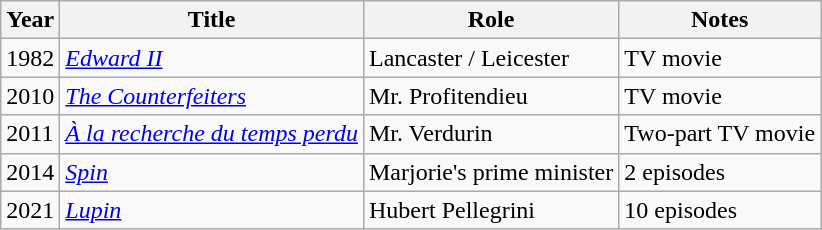<table class="wikitable sortable">
<tr>
<th>Year</th>
<th>Title</th>
<th>Role</th>
<th class="unsortable">Notes</th>
</tr>
<tr>
<td>1982</td>
<td><em><a href='#'>Edward II</a></em></td>
<td>Lancaster / Leicester</td>
<td>TV movie</td>
</tr>
<tr>
<td>2010</td>
<td><em><a href='#'>The Counterfeiters</a></em></td>
<td>Mr. Profitendieu</td>
<td>TV movie</td>
</tr>
<tr>
<td>2011</td>
<td><em><a href='#'>À la recherche du temps perdu</a></em></td>
<td>Mr. Verdurin</td>
<td>Two-part TV movie</td>
</tr>
<tr>
<td>2014</td>
<td><em><a href='#'>Spin</a></em></td>
<td>Marjorie's prime minister</td>
<td>2 episodes</td>
</tr>
<tr>
<td>2021</td>
<td><em><a href='#'>Lupin</a></em></td>
<td>Hubert Pellegrini</td>
<td>10 episodes</td>
</tr>
</table>
